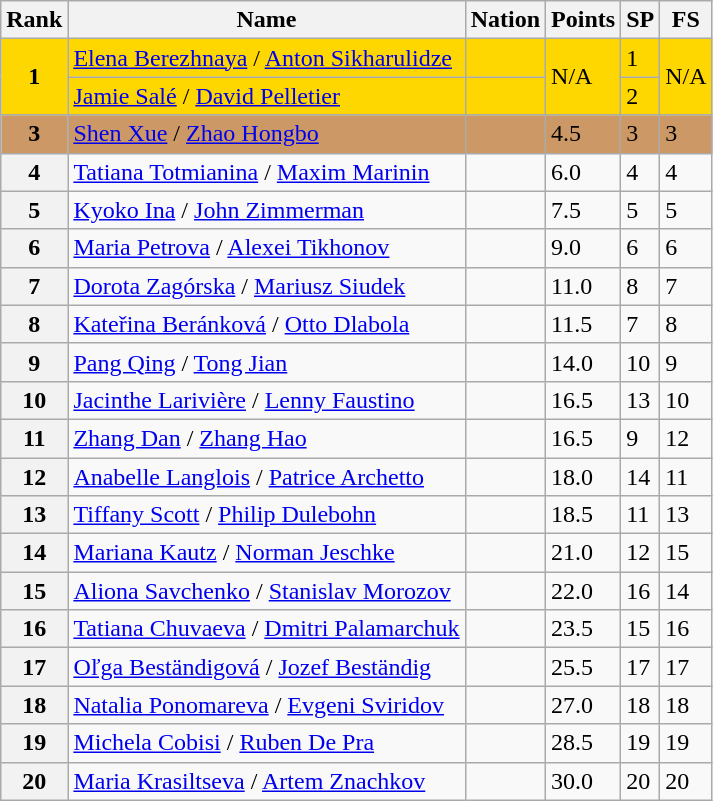<table class="wikitable">
<tr>
<th>Rank</th>
<th>Name</th>
<th>Nation</th>
<th>Points</th>
<th>SP</th>
<th>FS</th>
</tr>
<tr bgcolor="gold">
<td rowspan="2" align="center"><strong>1</strong></td>
<td><a href='#'>Elena Berezhnaya</a> / <a href='#'>Anton Sikharulidze</a></td>
<td></td>
<td rowspan="2">N/A</td>
<td>1</td>
<td rowspan="2">N/A</td>
</tr>
<tr bgcolor="gold">
<td><a href='#'>Jamie Salé</a> / <a href='#'>David Pelletier</a></td>
<td></td>
<td>2</td>
</tr>
<tr bgcolor="cc9966">
<td align="center"><strong>3</strong></td>
<td><a href='#'>Shen Xue</a> / <a href='#'>Zhao Hongbo</a></td>
<td></td>
<td>4.5</td>
<td>3</td>
<td>3</td>
</tr>
<tr>
<th>4</th>
<td><a href='#'>Tatiana Totmianina</a> / <a href='#'>Maxim Marinin</a></td>
<td></td>
<td>6.0</td>
<td>4</td>
<td>4</td>
</tr>
<tr>
<th>5</th>
<td><a href='#'>Kyoko Ina</a> / <a href='#'>John Zimmerman</a></td>
<td></td>
<td>7.5</td>
<td>5</td>
<td>5</td>
</tr>
<tr>
<th>6</th>
<td><a href='#'>Maria Petrova</a> / <a href='#'>Alexei Tikhonov</a></td>
<td></td>
<td>9.0</td>
<td>6</td>
<td>6</td>
</tr>
<tr>
<th>7</th>
<td><a href='#'>Dorota Zagórska</a> / <a href='#'>Mariusz Siudek</a></td>
<td></td>
<td>11.0</td>
<td>8</td>
<td>7</td>
</tr>
<tr>
<th>8</th>
<td><a href='#'>Kateřina Beránková</a> / <a href='#'>Otto Dlabola</a></td>
<td></td>
<td>11.5</td>
<td>7</td>
<td>8</td>
</tr>
<tr>
<th>9</th>
<td><a href='#'>Pang Qing</a> / <a href='#'>Tong Jian</a></td>
<td></td>
<td>14.0</td>
<td>10</td>
<td>9</td>
</tr>
<tr>
<th>10</th>
<td><a href='#'>Jacinthe Larivière</a> / <a href='#'>Lenny Faustino</a></td>
<td></td>
<td>16.5</td>
<td>13</td>
<td>10</td>
</tr>
<tr>
<th>11</th>
<td><a href='#'>Zhang Dan</a> / <a href='#'>Zhang Hao</a></td>
<td></td>
<td>16.5</td>
<td>9</td>
<td>12</td>
</tr>
<tr>
<th>12</th>
<td><a href='#'>Anabelle Langlois</a> / <a href='#'>Patrice Archetto</a></td>
<td></td>
<td>18.0</td>
<td>14</td>
<td>11</td>
</tr>
<tr>
<th>13</th>
<td><a href='#'>Tiffany Scott</a> / <a href='#'>Philip Dulebohn</a></td>
<td></td>
<td>18.5</td>
<td>11</td>
<td>13</td>
</tr>
<tr>
<th>14</th>
<td><a href='#'>Mariana Kautz</a> / <a href='#'>Norman Jeschke</a></td>
<td></td>
<td>21.0</td>
<td>12</td>
<td>15</td>
</tr>
<tr>
<th>15</th>
<td><a href='#'>Aliona Savchenko</a> / <a href='#'>Stanislav Morozov</a></td>
<td></td>
<td>22.0</td>
<td>16</td>
<td>14</td>
</tr>
<tr>
<th>16</th>
<td><a href='#'>Tatiana Chuvaeva</a> / <a href='#'>Dmitri Palamarchuk</a></td>
<td></td>
<td>23.5</td>
<td>15</td>
<td>16</td>
</tr>
<tr>
<th>17</th>
<td><a href='#'>Oľga Beständigová</a> / <a href='#'>Jozef Beständig</a></td>
<td></td>
<td>25.5</td>
<td>17</td>
<td>17</td>
</tr>
<tr>
<th>18</th>
<td><a href='#'>Natalia Ponomareva</a> / <a href='#'>Evgeni Sviridov</a></td>
<td></td>
<td>27.0</td>
<td>18</td>
<td>18</td>
</tr>
<tr>
<th>19</th>
<td><a href='#'>Michela Cobisi</a> / <a href='#'>Ruben De Pra</a></td>
<td></td>
<td>28.5</td>
<td>19</td>
<td>19</td>
</tr>
<tr>
<th>20</th>
<td><a href='#'>Maria Krasiltseva</a> / <a href='#'>Artem Znachkov</a></td>
<td></td>
<td>30.0</td>
<td>20</td>
<td>20</td>
</tr>
</table>
